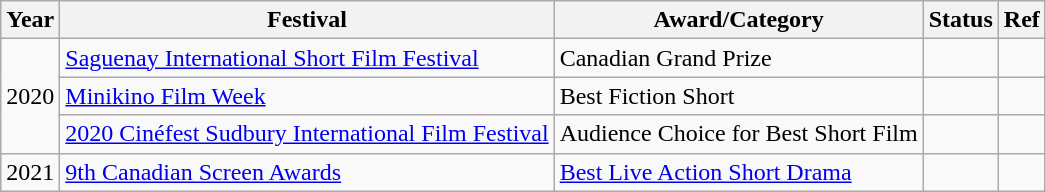<table class="wikitable">
<tr>
<th>Year</th>
<th>Festival</th>
<th>Award/Category</th>
<th>Status</th>
<th>Ref</th>
</tr>
<tr>
<td rowspan="3">2020</td>
<td><a href='#'>Saguenay International Short Film Festival</a></td>
<td>Canadian Grand Prize</td>
<td></td>
<td></td>
</tr>
<tr>
<td><a href='#'>Minikino Film Week</a></td>
<td>Best Fiction Short</td>
<td></td>
<td></td>
</tr>
<tr>
<td><a href='#'>2020 Cinéfest Sudbury International Film Festival</a></td>
<td>Audience Choice for Best Short Film</td>
<td></td>
<td></td>
</tr>
<tr>
<td>2021</td>
<td><a href='#'>9th Canadian Screen Awards</a></td>
<td><a href='#'>Best Live Action Short Drama</a></td>
<td></td>
<td></td>
</tr>
</table>
